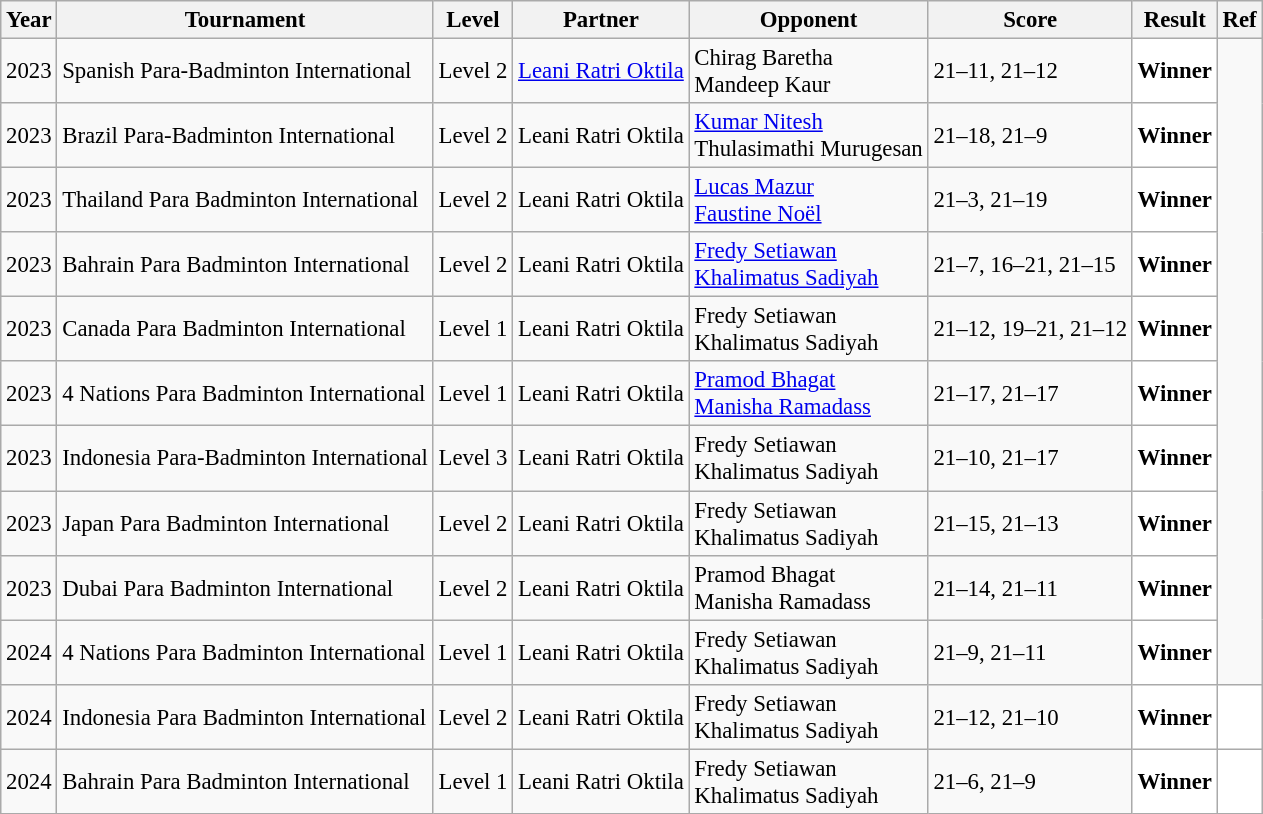<table class="sortable wikitable" style="font-size: 95%;">
<tr>
<th>Year</th>
<th>Tournament</th>
<th>Level</th>
<th>Partner</th>
<th>Opponent</th>
<th>Score</th>
<th>Result</th>
<th>Ref</th>
</tr>
<tr>
<td align="center">2023</td>
<td align="left">Spanish Para-Badminton International</td>
<td>Level 2</td>
<td align="left"> <a href='#'>Leani Ratri Oktila</a></td>
<td align="left"> Chirag Baretha<br> Mandeep Kaur</td>
<td align="left">21–11, 21–12</td>
<td style="text-align:left; background:white"> <strong>Winner</strong></td>
</tr>
<tr>
<td align="center">2023</td>
<td align="left">Brazil Para-Badminton International</td>
<td>Level 2</td>
<td align="left"> Leani Ratri Oktila</td>
<td align="left"> <a href='#'>Kumar Nitesh</a><br> Thulasimathi Murugesan</td>
<td align="left">21–18, 21–9</td>
<td style="text-align:left; background:white"> <strong>Winner</strong></td>
</tr>
<tr>
<td align="center">2023</td>
<td align="left">Thailand Para Badminton International</td>
<td>Level 2</td>
<td align="left"> Leani Ratri Oktila</td>
<td align="left"> <a href='#'>Lucas Mazur</a> <br>  <a href='#'>Faustine Noël</a></td>
<td align="left">21–3, 21–19</td>
<td style="text-align:left; background:white"> <strong>Winner</strong></td>
</tr>
<tr>
<td align="center">2023</td>
<td align="left">Bahrain Para Badminton International</td>
<td>Level 2</td>
<td align="left"> Leani Ratri Oktila</td>
<td align="left"> <a href='#'>Fredy Setiawan</a> <br>  <a href='#'>Khalimatus Sadiyah</a></td>
<td align="left">21–7, 16–21, 21–15</td>
<td style="text-align:left; background:white"> <strong>Winner</strong></td>
</tr>
<tr>
<td align="center">2023</td>
<td align="left">Canada Para Badminton International</td>
<td>Level 1</td>
<td align="left"> Leani Ratri Oktila</td>
<td align="left"> Fredy Setiawan<br>  Khalimatus Sadiyah</td>
<td align="left">21–12, 19–21, 21–12</td>
<td style="text-align:left; background:white"> <strong>Winner</strong></td>
</tr>
<tr>
<td align="center">2023</td>
<td align="left">4 Nations Para Badminton International</td>
<td>Level 1</td>
<td align="left"> Leani Ratri Oktila</td>
<td align="left"> <a href='#'>Pramod Bhagat</a><br> <a href='#'>Manisha Ramadass</a></td>
<td align="left">21–17, 21–17</td>
<td style="text-align:left; background:white"> <strong>Winner</strong></td>
</tr>
<tr>
<td align="center">2023</td>
<td align="left">Indonesia Para-Badminton International</td>
<td align="left">Level 3</td>
<td align="left"> Leani Ratri Oktila</td>
<td align="left"> Fredy Setiawan<br>  Khalimatus Sadiyah</td>
<td align="left">21–10, 21–17</td>
<td style="text-align:left; background:white"> <strong>Winner</strong></td>
</tr>
<tr>
<td align="center">2023</td>
<td align="left">Japan Para Badminton International</td>
<td>Level 2</td>
<td align="left"> Leani Ratri Oktila</td>
<td align="left"> Fredy Setiawan<br>  Khalimatus Sadiyah</td>
<td align="left">21–15, 21–13</td>
<td style="text-align:left; background:white"> <strong>Winner</strong></td>
</tr>
<tr>
<td align="center">2023</td>
<td align="left">Dubai Para Badminton International</td>
<td>Level 2</td>
<td align="left"> Leani Ratri Oktila</td>
<td align="left"> Pramod Bhagat<br> Manisha Ramadass</td>
<td align="left">21–14, 21–11</td>
<td style="text-align:left; background:white"> <strong>Winner</strong></td>
</tr>
<tr>
<td align="center">2024</td>
<td align="left">4 Nations Para Badminton International</td>
<td align="left">Level 1</td>
<td align="left"> Leani Ratri Oktila</td>
<td align="left"> Fredy Setiawan<br>  Khalimatus Sadiyah</td>
<td align="left">21–9, 21–11</td>
<td style="text-align:left; background:white"> <strong>Winner</strong></td>
</tr>
<tr>
<td align="center">2024</td>
<td align="left">Indonesia Para Badminton International</td>
<td align="left">Level 2</td>
<td align="left"> Leani Ratri Oktila</td>
<td align="left"> Fredy Setiawan<br>  Khalimatus Sadiyah</td>
<td align="left">21–12, 21–10</td>
<td style="text-align:left; background:white"> <strong>Winner</strong></td>
<td style="text-align:center; background:white"></td>
</tr>
<tr>
<td align="center">2024</td>
<td align="left">Bahrain Para Badminton International</td>
<td align="left">Level 1</td>
<td align="left"> Leani Ratri Oktila</td>
<td align="left"> Fredy Setiawan<br>  Khalimatus Sadiyah</td>
<td align="left">21–6, 21–9</td>
<td style="text-align:left; background:white"> <strong>Winner</strong></td>
<td style="text-align:center; background:white"></td>
</tr>
</table>
